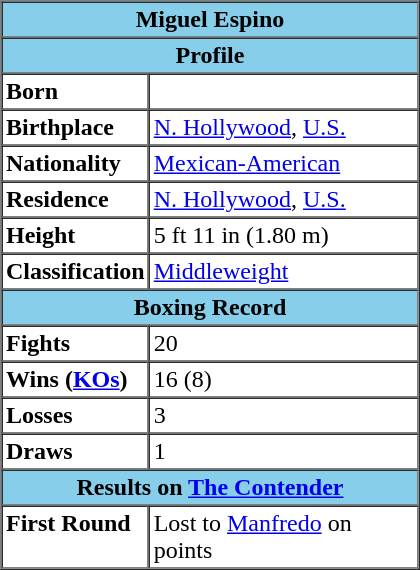<table border="1" cellspacing="0" cellpadding="2" width="280" style="margin-left:3px" align="right">
<tr>
<th align="center" bgcolor="skyblue" colspan="3"><strong>Miguel Espino</strong></th>
</tr>
<tr>
<th align="center" bgcolor="skyblue" colspan="3">Profile</th>
</tr>
<tr>
<th align="left" valign="top">Born</th>
<td colspan="2" valign="top"></td>
</tr>
<tr>
<th align="left" valign="top">Birthplace</th>
<td colspan="2" valign="top"><a href='#'>N. Hollywood</a>, <a href='#'>U.S.</a></td>
</tr>
<tr>
<th align="left" valign="top">Nationality</th>
<td colspan="2" valign="top"><a href='#'>Mexican-American</a></td>
</tr>
<tr>
<th align="left" valign="top">Residence</th>
<td colspan="2" valign="top"><a href='#'>N. Hollywood</a>, <a href='#'>U.S.</a></td>
</tr>
<tr>
<th align="left" valign="top">Height</th>
<td colspan="2" valign="top">5 ft 11 in (1.80 m)</td>
</tr>
<tr>
<th align="left" valign="top">Classification</th>
<td colspan="2" valign="top"><a href='#'>Middleweight</a></td>
</tr>
<tr>
<th align="center" bgcolor="skyblue" colspan="3">Boxing Record</th>
</tr>
<tr>
<th align="left" valign="top">Fights</th>
<td colspan="2" valign="top">20</td>
</tr>
<tr>
<th align="left" valign="top">Wins (<a href='#'>KOs</a>)</th>
<td colspan="2" valign="top">16 (8)</td>
</tr>
<tr>
<th align="left" valign="top">Losses</th>
<td colspan="2" valign="top">3</td>
</tr>
<tr>
<th align="left" valign="top">Draws</th>
<td colspan="2" valign="top">1</td>
</tr>
<tr>
<th align="center" bgcolor="skyblue" colspan="3">Results on <a href='#'>The Contender</a></th>
</tr>
<tr>
<th align="left" valign="top">First Round</th>
<td colspan="2" valign="top">Lost to <a href='#'>Manfredo</a> on points</td>
</tr>
</table>
